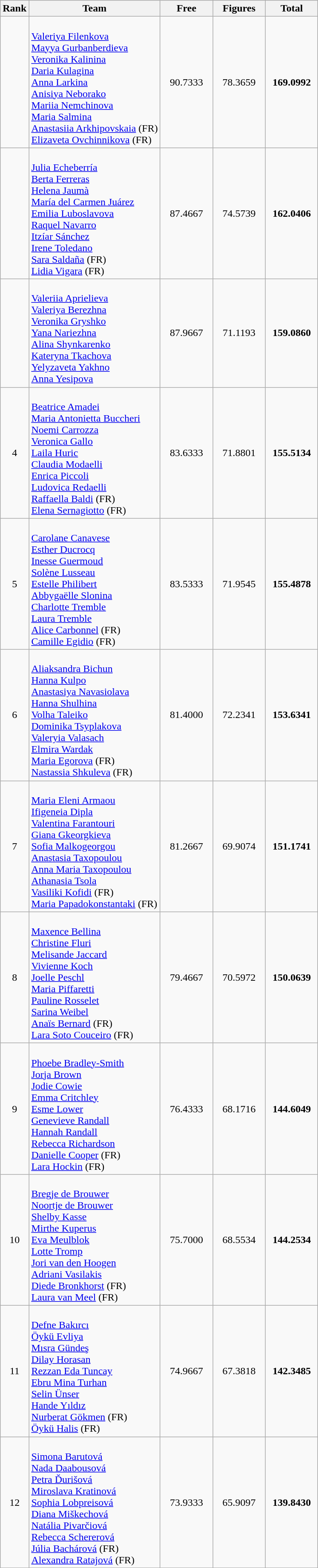<table class="wikitable sortable" style="text-align:center">
<tr>
<th>Rank</th>
<th>Team</th>
<th width=75>Free</th>
<th width=75>Figures</th>
<th width=75>Total</th>
</tr>
<tr>
<td></td>
<td align=left><br><a href='#'>Valeriya Filenkova</a><br><a href='#'>Mayya Gurbanberdieva</a><br><a href='#'>Veronika Kalinina</a><br><a href='#'>Daria Kulagina</a><br><a href='#'>Anna Larkina</a><br><a href='#'>Anisiya Neborako</a><br><a href='#'>Mariia Nemchinova</a><br><a href='#'>Maria Salmina</a><br><a href='#'>Anastasiia Arkhipovskaia</a> (FR)<br><a href='#'>Elizaveta Ovchinnikova</a> (FR)</td>
<td>90.7333</td>
<td>78.3659</td>
<td><strong>169.0992</strong></td>
</tr>
<tr>
<td></td>
<td align=left><br><a href='#'>Julia Echeberría</a><br><a href='#'>Berta Ferreras</a><br><a href='#'>Helena Jaumà</a><br><a href='#'>María del Carmen Juárez</a><br><a href='#'>Emilia Luboslavova</a><br><a href='#'>Raquel Navarro</a><br><a href='#'>Itzíar Sánchez</a><br><a href='#'>Irene Toledano</a><br><a href='#'>Sara Saldaña</a> (FR)<br><a href='#'>Lidia Vigara</a> (FR)</td>
<td>87.4667</td>
<td>74.5739</td>
<td><strong>162.0406</strong></td>
</tr>
<tr>
<td></td>
<td align=left><br><a href='#'>Valeriia Aprielieva</a><br><a href='#'>Valeriya Berezhna</a><br><a href='#'>Veronika Gryshko</a><br><a href='#'>Yana Nariezhna</a><br><a href='#'>Alina Shynkarenko</a><br><a href='#'>Kateryna Tkachova</a><br><a href='#'>Yelyzaveta Yakhno</a><br><a href='#'>Anna Yesipova</a></td>
<td>87.9667</td>
<td>71.1193</td>
<td><strong>159.0860</strong></td>
</tr>
<tr>
<td>4</td>
<td align=left><br><a href='#'>Beatrice Amadei</a><br><a href='#'>Maria Antonietta Buccheri</a><br><a href='#'>Noemi Carrozza</a><br><a href='#'>Veronica Gallo</a><br><a href='#'>Laila Huric</a><br><a href='#'>Claudia Modaelli</a><br><a href='#'>Enrica Piccoli</a><br><a href='#'>Ludovica Redaelli</a><br><a href='#'>Raffaella Baldi</a> (FR)<br><a href='#'>Elena Sernagiotto</a> (FR)</td>
<td>83.6333</td>
<td>71.8801</td>
<td><strong>155.5134</strong></td>
</tr>
<tr>
<td>5</td>
<td align=left><br><a href='#'>Carolane Canavese</a><br><a href='#'>Esther Ducrocq</a><br><a href='#'>Inesse Guermoud</a><br><a href='#'>Solène Lusseau</a><br><a href='#'>Estelle Philibert</a><br><a href='#'>Abbygaëlle Slonina</a><br><a href='#'>Charlotte Tremble</a><br><a href='#'>Laura Tremble</a><br><a href='#'>Alice Carbonnel</a> (FR)<br><a href='#'>Camille Egidio</a> (FR)</td>
<td>83.5333</td>
<td>71.9545</td>
<td><strong>155.4878</strong></td>
</tr>
<tr>
<td>6</td>
<td align=left><br> <a href='#'>Aliaksandra Bichun</a><br> <a href='#'>Hanna Kulpo</a><br><a href='#'>Anastasiya Navasiolava</a><br><a href='#'>Hanna Shulhina</a><br><a href='#'>Volha Taleiko</a><br><a href='#'>Dominika Tsyplakova</a><br><a href='#'>Valeryia Valasach</a><br><a href='#'>Elmira Wardak</a><br><a href='#'>Maria Egorova</a> (FR)<br><a href='#'>Nastassia Shkuleva</a> (FR)</td>
<td>81.4000</td>
<td>72.2341</td>
<td><strong>153.6341</strong></td>
</tr>
<tr>
<td>7</td>
<td align=left><br><a href='#'>Maria Eleni Armaou</a><br><a href='#'>Ifigeneia Dipla</a><br><a href='#'>Valentina Farantouri</a><br><a href='#'>Giana Gkeorgkieva</a><br><a href='#'>Sofia Malkogeorgou</a><br><a href='#'>Anastasia Taxopoulou</a><br><a href='#'>Anna Maria Taxopoulou</a><br><a href='#'>Athanasia Tsola</a><br><a href='#'>Vasiliki Kofidi</a> (FR)<br><a href='#'>Maria Papadokonstantaki</a> (FR)</td>
<td>81.2667</td>
<td>69.9074</td>
<td><strong>151.1741</strong></td>
</tr>
<tr>
<td>8</td>
<td align=left><br><a href='#'>Maxence Bellina</a><br><a href='#'>Christine Fluri</a><br><a href='#'>Melisande Jaccard</a><br><a href='#'>Vivienne Koch</a><br><a href='#'>Joelle Peschl</a><br><a href='#'>Maria Piffaretti</a><br><a href='#'>Pauline Rosselet</a><br><a href='#'>Sarina Weibel</a><br><a href='#'>Anaïs Bernard</a> (FR)<br><a href='#'>Lara Soto Couceiro</a> (FR)</td>
<td>79.4667</td>
<td>70.5972</td>
<td><strong>150.0639</strong></td>
</tr>
<tr>
<td>9</td>
<td align=left><br><a href='#'>Phoebe Bradley-Smith</a><br><a href='#'>Jorja Brown</a><br><a href='#'>Jodie Cowie</a><br><a href='#'>Emma Critchley</a><br><a href='#'>Esme Lower</a><br><a href='#'>Genevieve Randall</a><br><a href='#'>Hannah Randall</a><br><a href='#'>Rebecca Richardson</a><br><a href='#'>Danielle Cooper</a> (FR)<br> <a href='#'>Lara Hockin</a> (FR)</td>
<td>76.4333</td>
<td>68.1716</td>
<td><strong>144.6049</strong></td>
</tr>
<tr>
<td>10</td>
<td align=left><br><a href='#'>Bregje de Brouwer</a><br><a href='#'>Noortje de Brouwer</a><br><a href='#'>Shelby Kasse</a><br><a href='#'>Mirthe Kuperus</a><br><a href='#'>Eva Meulblok</a><br><a href='#'>Lotte Tromp</a><br><a href='#'>Jori van den Hoogen</a><br><a href='#'>Adriani Vasilakis</a><br><a href='#'>Diede Bronkhorst</a> (FR)<br> <a href='#'>Laura van Meel</a> (FR)</td>
<td>75.7000</td>
<td>68.5534</td>
<td><strong>144.2534</strong></td>
</tr>
<tr>
<td>11</td>
<td align=left><br><a href='#'>Defne Bakırcı</a><br><a href='#'>Öykü Evliya</a><br><a href='#'>Mısra Gündeş</a><br><a href='#'>Dilay Horasan</a><br><a href='#'>Rezzan Eda Tuncay</a><br><a href='#'>Ebru Mina Turhan</a><br><a href='#'>Selin Ünser</a><br><a href='#'>Hande Yıldız</a><br><a href='#'>Nurberat Gökmen</a> (FR)<br><a href='#'>Öykü Halis</a> (FR)</td>
<td>74.9667</td>
<td>67.3818</td>
<td><strong>142.3485</strong></td>
</tr>
<tr>
<td>12</td>
<td align=left><br><a href='#'>Simona Barutová</a><br><a href='#'>Nada Daabousová</a><br><a href='#'>Petra Ďurišová</a><br><a href='#'>Miroslava Kratinová</a><br><a href='#'>Sophia Lobpreisová</a><br><a href='#'>Diana Miškechová</a><br><a href='#'>Natália Pivarčiová</a><br><a href='#'>Rebecca Schererová</a><br><a href='#'>Júlia Bachárová</a> (FR)<br><a href='#'>Alexandra Ratajová</a> (FR)</td>
<td>73.9333</td>
<td>65.9097</td>
<td><strong>139.8430</strong></td>
</tr>
</table>
